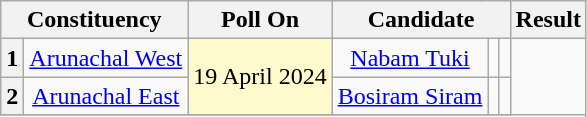<table class="wikitable " style="text-align:center;">
<tr>
<th colspan="2">Constituency</th>
<th>Poll On</th>
<th colspan="3">Candidate</th>
<th>Result</th>
</tr>
<tr>
<th>1</th>
<td><a href='#'>Arunachal West</a></td>
<td rowspan="2" bgcolor=#FFFACD>19 April 2024</td>
<td><a href='#'>Nabam Tuki</a></td>
<td></td>
<td></td>
</tr>
<tr>
<th>2</th>
<td><a href='#'>Arunachal East</a></td>
<td><a href='#'>Bosiram Siram</a></td>
<td></td>
<td></td>
</tr>
<tr>
</tr>
</table>
